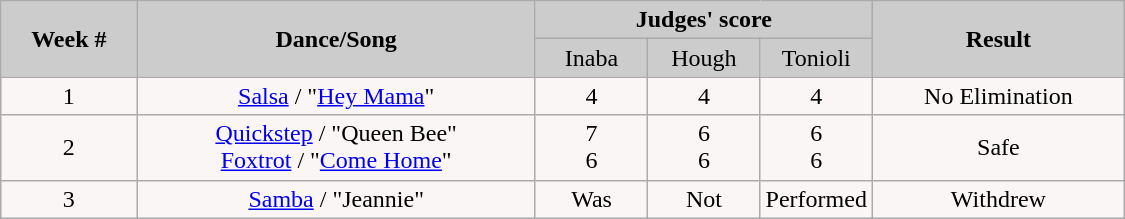<table class="wikitable" style="float:left;">
<tr style="text-align:Center; background:#ccc;">
<td rowspan="2"><strong>Week #</strong></td>
<td rowspan="2"><strong>Dance/Song</strong></td>
<td colspan="3"><strong>Judges' score</strong></td>
<td rowspan="2"><strong>Result</strong></td>
</tr>
<tr style="text-align:center; background:#ccc;">
<td style="width:10%; ">Inaba</td>
<td style="width:10%; ">Hough</td>
<td style="width:10%; ">Tonioli</td>
</tr>
<tr>
<td style="text-align:center; background:#faf6f6;">1</td>
<td style="text-align:center; background:#faf6f6;"><a href='#'>Salsa</a> / "<a href='#'>Hey Mama</a>"</td>
<td style="text-align:center; background:#faf6f6;">4</td>
<td style="text-align:center; background:#faf6f6;">4</td>
<td style="text-align:center; background:#faf6f6;">4</td>
<td style="text-align:center; background:#faf6f6;">No Elimination</td>
</tr>
<tr>
<td style="text-align:center; background:#faf6f6;">2</td>
<td style="text-align:center; background:#faf6f6;"><a href='#'>Quickstep</a> / "Queen Bee"<br><a href='#'>Foxtrot</a> / "<a href='#'>Come Home</a>"</td>
<td style="text-align:center; background:#faf6f6;">7<br>6</td>
<td style="text-align:center; background:#faf6f6;">6<br>6</td>
<td style="text-align:center; background:#faf6f6;">6<br>6</td>
<td style="text-align:center; background:#faf6f6;">Safe</td>
</tr>
<tr>
<td style="text-align:center; background:#faf6f6;">3</td>
<td style="text-align:center; background:#faf6f6;"><a href='#'>Samba</a> / "Jeannie"</td>
<td style="text-align:center; background:#faf6f6;">Was</td>
<td style="text-align:center; background:#faf6f6;">Not</td>
<td style="text-align:center; background:#faf6f6;">Performed</td>
<td style="text-align:center; background:#faf6f6;">Withdrew</td>
</tr>
</table>
